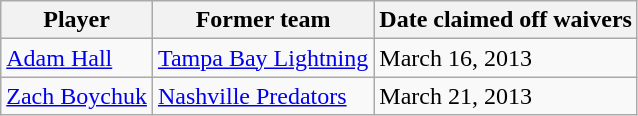<table class="wikitable">
<tr>
<th>Player</th>
<th>Former team</th>
<th>Date claimed off waivers</th>
</tr>
<tr>
<td><a href='#'>Adam Hall</a></td>
<td><a href='#'>Tampa Bay Lightning</a></td>
<td>March 16, 2013</td>
</tr>
<tr>
<td><a href='#'>Zach Boychuk</a></td>
<td><a href='#'>Nashville Predators</a></td>
<td>March 21, 2013</td>
</tr>
</table>
